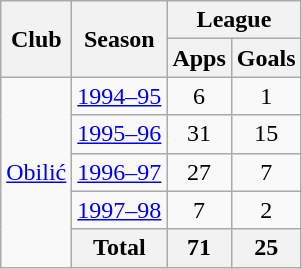<table class="wikitable" style="text-align:center">
<tr>
<th rowspan="2">Club</th>
<th rowspan="2">Season</th>
<th colspan="2">League</th>
</tr>
<tr>
<th>Apps</th>
<th>Goals</th>
</tr>
<tr>
<td rowspan="5"><a href='#'>Obilić</a></td>
<td><a href='#'>1994–95</a></td>
<td>6</td>
<td>1</td>
</tr>
<tr>
<td><a href='#'>1995–96</a></td>
<td>31</td>
<td>15</td>
</tr>
<tr>
<td><a href='#'>1996–97</a></td>
<td>27</td>
<td>7</td>
</tr>
<tr>
<td><a href='#'>1997–98</a></td>
<td>7</td>
<td>2</td>
</tr>
<tr>
<th>Total</th>
<th>71</th>
<th>25</th>
</tr>
</table>
